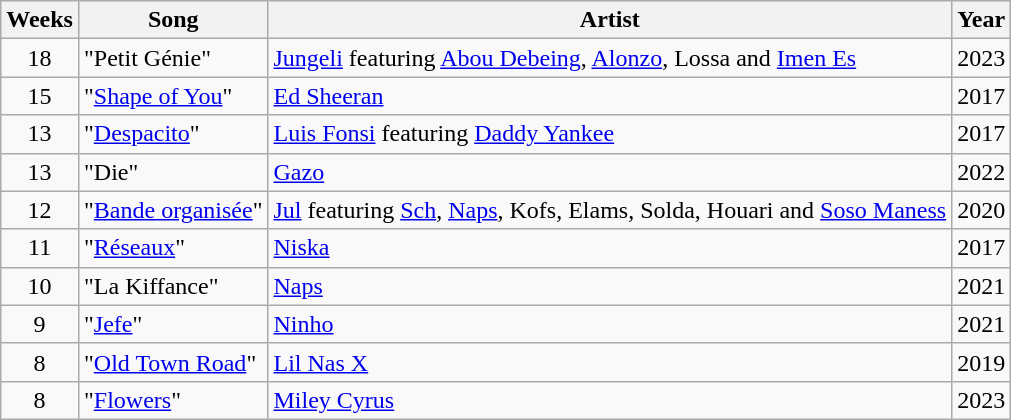<table class="wikitable sortable">
<tr>
<th>Weeks</th>
<th>Song</th>
<th>Artist</th>
<th>Year</th>
</tr>
<tr>
<td style="text-align:center;">18</td>
<td>"Petit Génie"</td>
<td><a href='#'>Jungeli</a> featuring <a href='#'>Abou Debeing</a>, <a href='#'>Alonzo</a>, Lossa and <a href='#'>Imen Es</a></td>
<td>2023</td>
</tr>
<tr>
<td style="text-align:center;">15</td>
<td>"<a href='#'>Shape of You</a>"</td>
<td><a href='#'>Ed Sheeran</a></td>
<td>2017</td>
</tr>
<tr>
<td style="text-align:center;">13</td>
<td>"<a href='#'>Despacito</a>"</td>
<td><a href='#'>Luis Fonsi</a> featuring <a href='#'>Daddy Yankee</a></td>
<td>2017</td>
</tr>
<tr>
<td style="text-align:center;">13</td>
<td>"Die"</td>
<td><a href='#'>Gazo</a></td>
<td>2022</td>
</tr>
<tr>
<td style="text-align:center;">12</td>
<td>"<a href='#'>Bande organisée</a>"</td>
<td><a href='#'>Jul</a> featuring <a href='#'>Sch</a>, <a href='#'>Naps</a>, Kofs, Elams, Solda, Houari and <a href='#'>Soso Maness</a></td>
<td>2020</td>
</tr>
<tr>
<td style="text-align:center;">11</td>
<td>"<a href='#'>Réseaux</a>"</td>
<td><a href='#'>Niska</a></td>
<td>2017</td>
</tr>
<tr>
<td style="text-align:center;">10</td>
<td>"La Kiffance"</td>
<td><a href='#'>Naps</a></td>
<td>2021</td>
</tr>
<tr>
<td style="text-align:center;">9</td>
<td>"<a href='#'>Jefe</a>"</td>
<td><a href='#'>Ninho</a></td>
<td>2021</td>
</tr>
<tr>
<td style="text-align:center;">8</td>
<td>"<a href='#'>Old Town Road</a>"</td>
<td><a href='#'>Lil Nas X</a></td>
<td>2019</td>
</tr>
<tr>
<td style="text-align:center;">8</td>
<td>"<a href='#'>Flowers</a>"</td>
<td><a href='#'>Miley Cyrus</a></td>
<td>2023</td>
</tr>
</table>
